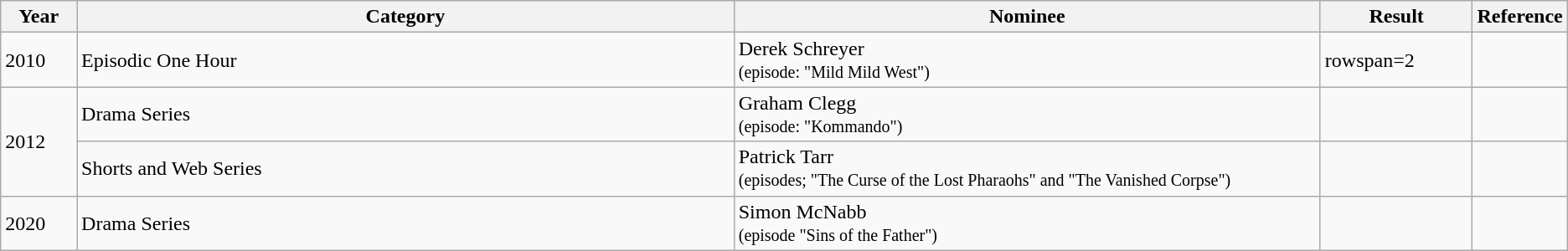<table class="wikitable">
<tr>
<th width=5%>Year</th>
<th width=45%>Category</th>
<th width=40%>Nominee</th>
<th width=10%>Result</th>
<th width=5%>Reference</th>
</tr>
<tr>
<td>2010</td>
<td>Episodic One Hour</td>
<td>Derek Schreyer<br><small>(episode: "Mild Mild West")</small></td>
<td>rowspan=2 </td>
<td></td>
</tr>
<tr>
<td rowspan=2>2012</td>
<td>Drama Series</td>
<td>Graham Clegg<br><small>(episode: "Kommando")</small></td>
<td></td>
</tr>
<tr>
<td>Shorts and Web Series</td>
<td>Patrick Tarr<br><small>(episodes; "The Curse of the Lost Pharaohs" and "The Vanished Corpse")</small></td>
<td></td>
<td></td>
</tr>
<tr>
<td>2020</td>
<td>Drama Series</td>
<td>Simon McNabb<br><small>(episode "Sins of the Father")</small></td>
<td></td>
<td></td>
</tr>
</table>
